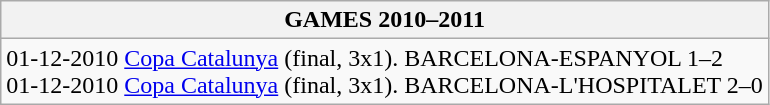<table class="wikitable collapsed">
<tr>
<th>GAMES 2010–2011 </th>
</tr>
<tr>
<td>01-12-2010 <a href='#'>Copa Catalunya</a> (final, 3x1). BARCELONA-ESPANYOL 1–2<br>01-12-2010 <a href='#'>Copa Catalunya</a> (final, 3x1). BARCELONA-L'HOSPITALET 2–0</td>
</tr>
</table>
